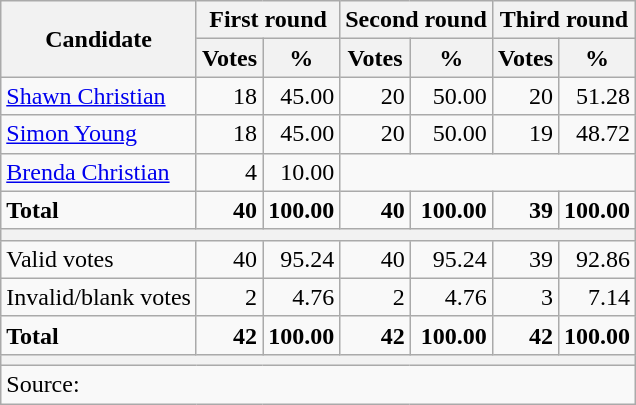<table class="wikitable sortable" style=text-align:right>
<tr>
<th rowspan=2>Candidate</th>
<th colspan=2>First round</th>
<th colspan=2>Second round</th>
<th colspan=2>Third round</th>
</tr>
<tr>
<th>Votes</th>
<th>%</th>
<th>Votes</th>
<th>%</th>
<th>Votes</th>
<th>%</th>
</tr>
<tr>
<td align=left><a href='#'>Shawn Christian</a></td>
<td>18</td>
<td>45.00</td>
<td>20</td>
<td>50.00</td>
<td>20</td>
<td>51.28</td>
</tr>
<tr>
<td align=left><a href='#'>Simon Young</a></td>
<td>18</td>
<td>45.00</td>
<td>20</td>
<td>50.00</td>
<td>19</td>
<td>48.72</td>
</tr>
<tr>
<td align=left><a href='#'>Brenda Christian</a></td>
<td>4</td>
<td>10.00</td>
<td colspan=4></td>
</tr>
<tr class=sortbottom>
<td align=left><strong>Total</strong></td>
<td><strong>40</strong></td>
<td><strong>100.00</strong></td>
<td><strong>40</strong></td>
<td><strong>100.00</strong></td>
<td><strong>39</strong></td>
<td><strong>100.00</strong></td>
</tr>
<tr class=sortbottom>
<th colspan=7></th>
</tr>
<tr class=sortbottom>
<td align=left>Valid votes</td>
<td>40</td>
<td>95.24</td>
<td>40</td>
<td>95.24</td>
<td>39</td>
<td>92.86</td>
</tr>
<tr class=sortbottom>
<td align=left>Invalid/blank votes</td>
<td>2</td>
<td>4.76</td>
<td>2</td>
<td>4.76</td>
<td>3</td>
<td>7.14</td>
</tr>
<tr class=sortbottom>
<td align=left><strong>Total</strong></td>
<td><strong>42</strong></td>
<td><strong>100.00</strong></td>
<td><strong>42</strong></td>
<td><strong>100.00</strong></td>
<td><strong>42</strong></td>
<td><strong>100.00</strong></td>
</tr>
<tr class=sortbottom>
<th colspan=7></th>
</tr>
<tr class=sortbottom>
<td align=left colspan=7>Source: </td>
</tr>
</table>
